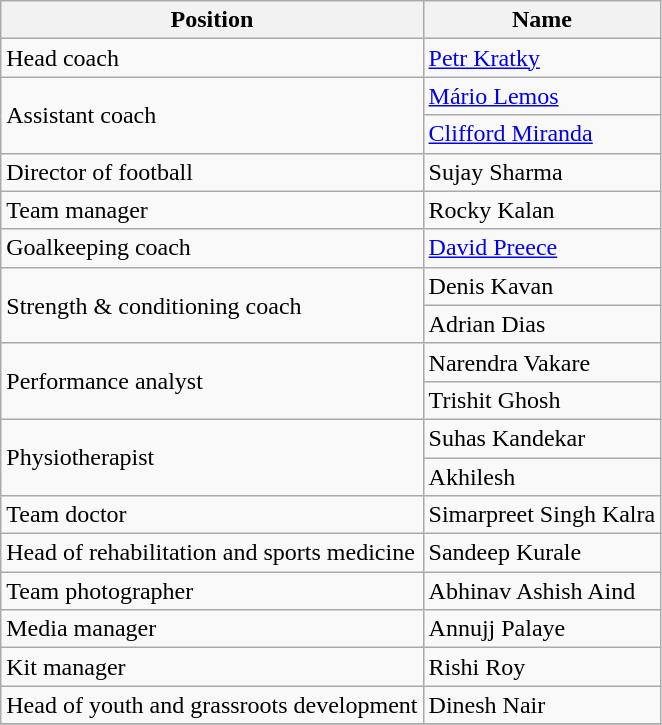<table class="wikitable">
<tr>
<th>Position</th>
<th>Name</th>
</tr>
<tr>
<td>Head coach</td>
<td> <a href='#'>Petr Kratky</a></td>
</tr>
<tr>
<td rowspan="2">Assistant coach</td>
<td> <a href='#'>Mário Lemos</a></td>
</tr>
<tr>
<td> <a href='#'>Clifford Miranda</a></td>
</tr>
<tr>
<td>Director of football</td>
<td> Sujay Sharma</td>
</tr>
<tr>
<td>Team manager</td>
<td> Rocky Kalan</td>
</tr>
<tr>
<td>Goalkeeping coach</td>
<td> <a href='#'>David Preece</a></td>
</tr>
<tr>
<td rowspan="2">Strength & conditioning coach</td>
<td> Denis Kavan</td>
</tr>
<tr>
<td> Adrian Dias</td>
</tr>
<tr>
<td rowspan="2">Performance analyst</td>
<td> Narendra Vakare</td>
</tr>
<tr>
<td> Trishit Ghosh</td>
</tr>
<tr>
<td rowspan="2">Physiotherapist</td>
<td> Suhas Kandekar</td>
</tr>
<tr>
<td> Akhilesh</td>
</tr>
<tr>
<td>Team doctor</td>
<td> Simarpreet Singh Kalra</td>
</tr>
<tr>
<td>Head of rehabilitation and sports medicine</td>
<td> Sandeep Kurale</td>
</tr>
<tr>
<td>Team photographer</td>
<td> Abhinav Ashish Aind</td>
</tr>
<tr>
<td>Media manager</td>
<td> Annujj Palaye</td>
</tr>
<tr>
<td>Kit manager</td>
<td> Rishi Roy</td>
</tr>
<tr>
<td>Head of youth and grassroots development</td>
<td> Dinesh Nair</td>
</tr>
<tr>
</tr>
</table>
